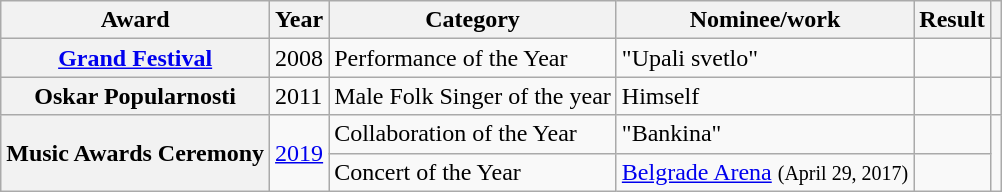<table class="wikitable">
<tr>
<th>Award</th>
<th>Year</th>
<th>Category</th>
<th>Nominee/work</th>
<th>Result</th>
<th></th>
</tr>
<tr>
<th scope="row"><a href='#'>Grand Festival</a></th>
<td>2008</td>
<td>Performance of the Year</td>
<td>"Upali svetlo"</td>
<td></td>
<td style="text-align:center;"></td>
</tr>
<tr>
<th scope="row">Oskar Popularnosti</th>
<td>2011</td>
<td>Male Folk Singer of the year</td>
<td>Himself</td>
<td></td>
<td style="text-align:center;"></td>
</tr>
<tr>
<th scope="row"; rowspan="2">Music Awards Ceremony</th>
<td rowspan="2"><a href='#'>2019</a></td>
<td>Collaboration of the Year</td>
<td>"Bankina" </td>
<td></td>
<td style="text-align:center;" rowspan="2"></td>
</tr>
<tr>
<td>Concert of the Year</td>
<td><a href='#'>Belgrade Arena</a> <small>(April 29, 2017)</small></td>
<td></td>
</tr>
</table>
